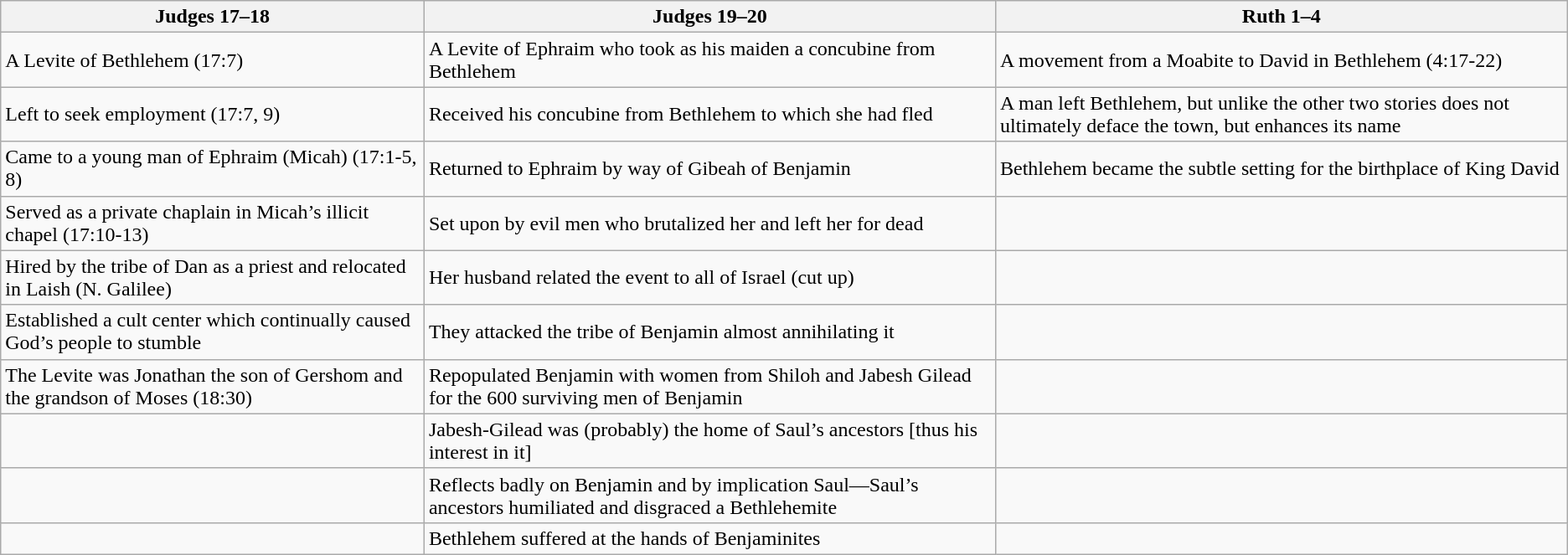<table class=wikitable>
<tr>
<th>Judges 17–18</th>
<th>Judges 19–20</th>
<th>Ruth 1–4</th>
</tr>
<tr>
<td>A Levite of Bethlehem (17:7)</td>
<td>A Levite of Ephraim who took as his maiden a concubine from Bethlehem</td>
<td>A movement from a Moabite to David in Bethlehem (4:17-22)</td>
</tr>
<tr>
<td>Left to seek employment (17:7, 9)</td>
<td>Received his concubine from Bethlehem to which she had fled</td>
<td>A man left Bethlehem, but unlike the other two stories does not ultimately deface the town, but enhances its name</td>
</tr>
<tr>
<td>Came to a young man of Ephraim (Micah) (17:1-5, 8)</td>
<td>Returned to Ephraim by way of Gibeah of Benjamin</td>
<td>Bethlehem became the subtle setting for the birthplace of King David</td>
</tr>
<tr>
<td>Served as a private chaplain in Micah’s illicit chapel (17:10-13)</td>
<td>Set upon by evil men who brutalized her and left her for dead</td>
<td></td>
</tr>
<tr>
<td>Hired by the tribe of Dan as a priest and relocated in Laish (N. Galilee)</td>
<td>Her husband related the event to all of Israel (cut up)</td>
<td></td>
</tr>
<tr>
<td>Established a cult center which continually caused God’s people to stumble</td>
<td>They attacked the tribe of Benjamin almost annihilating it</td>
<td></td>
</tr>
<tr>
<td>The Levite was Jonathan the son of Gershom and the grandson of Moses (18:30)</td>
<td>Repopulated Benjamin with women from Shiloh and Jabesh Gilead for the 600 surviving men of Benjamin</td>
<td></td>
</tr>
<tr>
<td></td>
<td>Jabesh-Gilead was (probably) the home of Saul’s ancestors [thus his interest in it]</td>
<td></td>
</tr>
<tr>
<td></td>
<td>Reflects badly on Benjamin and by implication Saul—Saul’s ancestors humiliated and disgraced a Bethlehemite</td>
<td></td>
</tr>
<tr>
<td></td>
<td>Bethlehem suffered at the hands of Benjaminites</td>
<td></td>
</tr>
</table>
